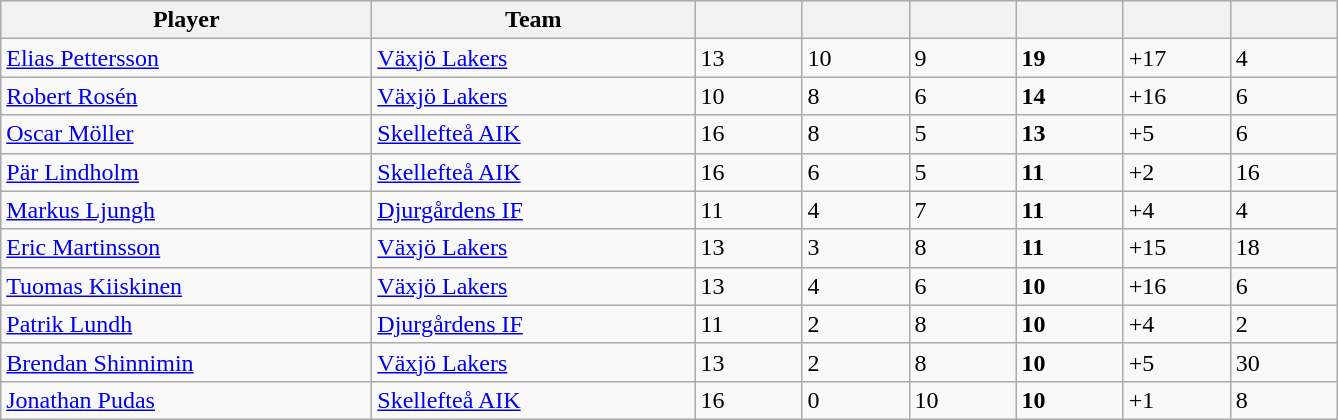<table class="wikitable sortable">
<tr>
<th style="width: 15em;">Player</th>
<th style="width: 13em;">Team</th>
<th style="width: 4em;"></th>
<th style="width: 4em;"></th>
<th style="width: 4em;"></th>
<th style="width: 4em;"></th>
<th style="width: 4em;"></th>
<th style="width: 4em;"></th>
</tr>
<tr>
<td> <a href='#'>Elias Pettersson</a></td>
<td><a href='#'>Växjö Lakers</a></td>
<td>13</td>
<td>10</td>
<td>9</td>
<td><strong>19</strong></td>
<td>+17</td>
<td>4</td>
</tr>
<tr>
<td> <a href='#'>Robert Rosén</a></td>
<td><a href='#'>Växjö Lakers</a></td>
<td>10</td>
<td>8</td>
<td>6</td>
<td><strong>14</strong></td>
<td>+16</td>
<td>6</td>
</tr>
<tr>
<td> <a href='#'>Oscar Möller</a></td>
<td><a href='#'>Skellefteå AIK</a></td>
<td>16</td>
<td>8</td>
<td>5</td>
<td><strong>13</strong></td>
<td>+5</td>
<td>6</td>
</tr>
<tr>
<td> <a href='#'>Pär Lindholm</a></td>
<td><a href='#'>Skellefteå AIK</a></td>
<td>16</td>
<td>6</td>
<td>5</td>
<td><strong>11</strong></td>
<td>+2</td>
<td>16</td>
</tr>
<tr>
<td> <a href='#'>Markus Ljungh</a></td>
<td><a href='#'>Djurgårdens IF</a></td>
<td>11</td>
<td>4</td>
<td>7</td>
<td><strong>11</strong></td>
<td>+4</td>
<td>4</td>
</tr>
<tr>
<td> <a href='#'>Eric Martinsson</a></td>
<td><a href='#'>Växjö Lakers</a></td>
<td>13</td>
<td>3</td>
<td>8</td>
<td><strong>11</strong></td>
<td>+15</td>
<td>18</td>
</tr>
<tr>
<td> <a href='#'>Tuomas Kiiskinen</a></td>
<td><a href='#'>Växjö Lakers</a></td>
<td>13</td>
<td>4</td>
<td>6</td>
<td><strong>10</strong></td>
<td>+16</td>
<td>6</td>
</tr>
<tr>
<td> <a href='#'>Patrik Lundh</a></td>
<td><a href='#'>Djurgårdens IF</a></td>
<td>11</td>
<td>2</td>
<td>8</td>
<td><strong>10</strong></td>
<td>+4</td>
<td>2</td>
</tr>
<tr>
<td> <a href='#'>Brendan Shinnimin</a></td>
<td><a href='#'>Växjö Lakers</a></td>
<td>13</td>
<td>2</td>
<td>8</td>
<td><strong>10</strong></td>
<td>+5</td>
<td>30</td>
</tr>
<tr>
<td> <a href='#'>Jonathan Pudas</a></td>
<td><a href='#'>Skellefteå AIK</a></td>
<td>16</td>
<td>0</td>
<td>10</td>
<td><strong>10</strong></td>
<td>+1</td>
<td>8</td>
</tr>
</table>
